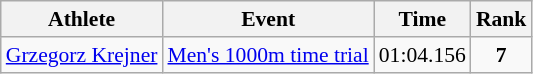<table class=wikitable style="font-size:90%">
<tr>
<th>Athlete</th>
<th>Event</th>
<th>Time</th>
<th>Rank</th>
</tr>
<tr align=center>
<td align=left><a href='#'>Grzegorz Krejner</a></td>
<td align=left><a href='#'>Men's 1000m time trial</a></td>
<td>01:04.156</td>
<td><strong>7</strong></td>
</tr>
</table>
